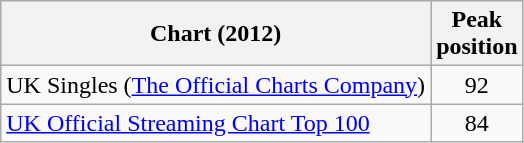<table class="wikitable">
<tr>
<th>Chart (2012)</th>
<th>Peak<br>position</th>
</tr>
<tr>
<td>UK Singles (<a href='#'>The Official Charts Company</a>)</td>
<td style="text-align:center;">92</td>
</tr>
<tr>
<td><a href='#'>UK Official Streaming Chart Top 100</a></td>
<td style="text-align:center;">84</td>
</tr>
</table>
